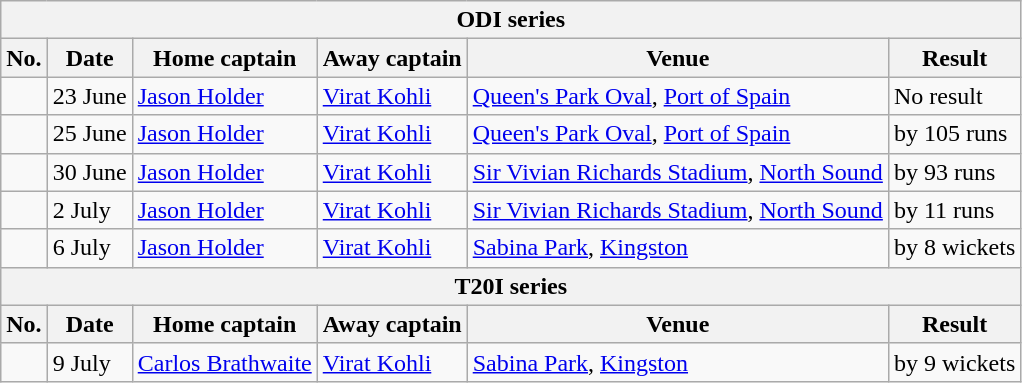<table class="wikitable">
<tr>
<th colspan="6">ODI series</th>
</tr>
<tr>
<th>No.</th>
<th>Date</th>
<th>Home captain</th>
<th>Away captain</th>
<th>Venue</th>
<th>Result</th>
</tr>
<tr>
<td></td>
<td>23 June</td>
<td><a href='#'>Jason Holder</a></td>
<td><a href='#'>Virat Kohli</a></td>
<td><a href='#'>Queen's Park Oval</a>, <a href='#'>Port of Spain</a></td>
<td>No result</td>
</tr>
<tr>
<td></td>
<td>25 June</td>
<td><a href='#'>Jason Holder</a></td>
<td><a href='#'>Virat Kohli</a></td>
<td><a href='#'>Queen's Park Oval</a>, <a href='#'>Port of Spain</a></td>
<td> by 105 runs</td>
</tr>
<tr>
<td></td>
<td>30 June</td>
<td><a href='#'>Jason Holder</a></td>
<td><a href='#'>Virat Kohli</a></td>
<td><a href='#'>Sir Vivian Richards Stadium</a>, <a href='#'>North Sound</a></td>
<td> by 93 runs</td>
</tr>
<tr>
<td></td>
<td>2 July</td>
<td><a href='#'>Jason Holder</a></td>
<td><a href='#'>Virat Kohli</a></td>
<td><a href='#'>Sir Vivian Richards Stadium</a>, <a href='#'>North Sound</a></td>
<td> by 11 runs</td>
</tr>
<tr>
<td></td>
<td>6 July</td>
<td><a href='#'>Jason Holder</a></td>
<td><a href='#'>Virat Kohli</a></td>
<td><a href='#'>Sabina Park</a>, <a href='#'>Kingston</a></td>
<td> by 8 wickets</td>
</tr>
<tr>
<th colspan="6">T20I series</th>
</tr>
<tr>
<th>No.</th>
<th>Date</th>
<th>Home captain</th>
<th>Away captain</th>
<th>Venue</th>
<th>Result</th>
</tr>
<tr>
<td></td>
<td>9 July</td>
<td><a href='#'>Carlos Brathwaite</a></td>
<td><a href='#'>Virat Kohli</a></td>
<td><a href='#'>Sabina Park</a>, <a href='#'>Kingston</a></td>
<td> by 9 wickets</td>
</tr>
</table>
